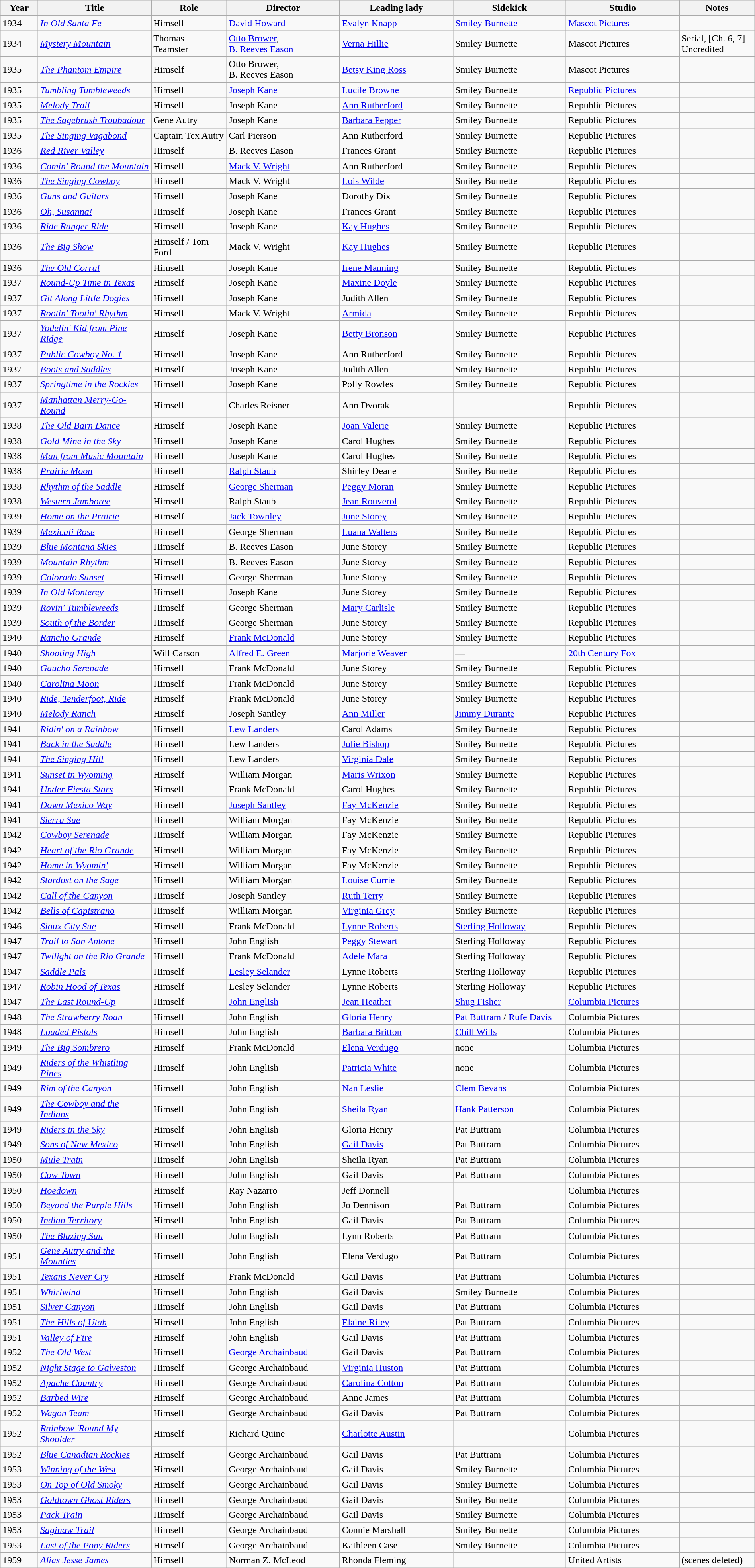<table class="wikitable sortable" width="100%">
<tr>
<th width="5%">Year</th>
<th width="15%">Title</th>
<th width="10%">Role</th>
<th width="15%">Director</th>
<th width="15%">Leading lady</th>
<th width="15%">Sidekick</th>
<th width="15%">Studio</th>
<th width="15%">Notes</th>
</tr>
<tr>
<td>1934</td>
<td><em><a href='#'>In Old Santa Fe</a></em></td>
<td>Himself</td>
<td><a href='#'>David Howard</a></td>
<td><a href='#'>Evalyn Knapp</a></td>
<td><a href='#'>Smiley Burnette</a></td>
<td><a href='#'>Mascot Pictures</a></td>
<td></td>
</tr>
<tr>
<td>1934</td>
<td><em><a href='#'>Mystery Mountain</a></em></td>
<td>Thomas - Teamster</td>
<td><a href='#'>Otto Brower</a>,<br><a href='#'>B. Reeves Eason</a></td>
<td><a href='#'>Verna Hillie</a></td>
<td>Smiley Burnette</td>
<td>Mascot Pictures</td>
<td>Serial, [Ch. 6, 7] Uncredited</td>
</tr>
<tr>
<td>1935</td>
<td><em><a href='#'>The Phantom Empire</a></em></td>
<td>Himself</td>
<td>Otto Brower,<br>B. Reeves Eason</td>
<td><a href='#'>Betsy King Ross</a></td>
<td>Smiley Burnette</td>
<td>Mascot Pictures</td>
<td></td>
</tr>
<tr>
<td>1935</td>
<td><em><a href='#'>Tumbling Tumbleweeds</a></em></td>
<td>Himself</td>
<td><a href='#'>Joseph Kane</a></td>
<td><a href='#'>Lucile Browne</a></td>
<td>Smiley Burnette</td>
<td><a href='#'>Republic Pictures</a></td>
<td></td>
</tr>
<tr>
<td>1935</td>
<td><em><a href='#'>Melody Trail</a></em></td>
<td>Himself</td>
<td>Joseph Kane</td>
<td><a href='#'>Ann Rutherford</a></td>
<td>Smiley Burnette</td>
<td>Republic Pictures</td>
<td></td>
</tr>
<tr>
<td>1935</td>
<td><em><a href='#'>The Sagebrush Troubadour</a></em></td>
<td>Gene Autry</td>
<td>Joseph Kane</td>
<td><a href='#'>Barbara Pepper</a></td>
<td>Smiley Burnette</td>
<td>Republic Pictures</td>
<td></td>
</tr>
<tr>
<td>1935</td>
<td><em><a href='#'>The Singing Vagabond</a></em></td>
<td>Captain Tex Autry</td>
<td>Carl Pierson</td>
<td>Ann Rutherford</td>
<td>Smiley Burnette</td>
<td>Republic Pictures</td>
<td></td>
</tr>
<tr>
<td>1936</td>
<td><em><a href='#'>Red River Valley</a></em></td>
<td>Himself</td>
<td>B. Reeves Eason</td>
<td>Frances Grant</td>
<td>Smiley Burnette</td>
<td>Republic Pictures</td>
<td></td>
</tr>
<tr>
<td>1936</td>
<td><em><a href='#'>Comin' Round the Mountain</a></em></td>
<td>Himself</td>
<td><a href='#'>Mack V. Wright</a></td>
<td>Ann Rutherford</td>
<td>Smiley Burnette</td>
<td>Republic Pictures</td>
<td></td>
</tr>
<tr>
<td>1936</td>
<td><em><a href='#'>The Singing Cowboy</a></em></td>
<td>Himself</td>
<td>Mack V. Wright</td>
<td><a href='#'>Lois Wilde</a></td>
<td>Smiley Burnette</td>
<td>Republic Pictures</td>
<td></td>
</tr>
<tr>
<td>1936</td>
<td><em><a href='#'>Guns and Guitars</a></em></td>
<td>Himself</td>
<td>Joseph Kane</td>
<td>Dorothy Dix</td>
<td>Smiley Burnette</td>
<td>Republic Pictures</td>
<td></td>
</tr>
<tr>
<td>1936</td>
<td><em><a href='#'>Oh, Susanna!</a></em></td>
<td>Himself</td>
<td>Joseph Kane</td>
<td>Frances Grant</td>
<td>Smiley Burnette</td>
<td>Republic Pictures</td>
<td></td>
</tr>
<tr>
<td>1936</td>
<td><em><a href='#'>Ride Ranger Ride</a></em></td>
<td>Himself</td>
<td>Joseph Kane</td>
<td><a href='#'>Kay Hughes</a></td>
<td>Smiley Burnette</td>
<td>Republic Pictures</td>
<td></td>
</tr>
<tr>
<td>1936</td>
<td><em><a href='#'>The Big Show</a></em></td>
<td>Himself / Tom Ford</td>
<td>Mack V. Wright</td>
<td><a href='#'>Kay Hughes</a></td>
<td>Smiley Burnette</td>
<td>Republic Pictures</td>
<td></td>
</tr>
<tr>
<td>1936</td>
<td><em><a href='#'>The Old Corral</a></em></td>
<td>Himself</td>
<td>Joseph Kane</td>
<td><a href='#'>Irene Manning</a></td>
<td>Smiley Burnette</td>
<td>Republic Pictures</td>
<td></td>
</tr>
<tr>
<td>1937</td>
<td><em><a href='#'>Round-Up Time in Texas</a></em></td>
<td>Himself</td>
<td>Joseph Kane</td>
<td><a href='#'>Maxine Doyle</a></td>
<td>Smiley Burnette</td>
<td>Republic Pictures</td>
<td></td>
</tr>
<tr>
<td>1937</td>
<td><em><a href='#'>Git Along Little Dogies</a></em></td>
<td>Himself</td>
<td>Joseph Kane</td>
<td>Judith Allen</td>
<td>Smiley Burnette</td>
<td>Republic Pictures</td>
<td></td>
</tr>
<tr>
<td>1937</td>
<td><em><a href='#'>Rootin' Tootin' Rhythm</a></em></td>
<td>Himself</td>
<td>Mack V. Wright</td>
<td><a href='#'>Armida</a></td>
<td>Smiley Burnette</td>
<td>Republic Pictures</td>
<td></td>
</tr>
<tr>
<td>1937</td>
<td><em><a href='#'>Yodelin' Kid from Pine Ridge</a></em></td>
<td>Himself</td>
<td>Joseph Kane</td>
<td><a href='#'>Betty Bronson</a></td>
<td>Smiley Burnette</td>
<td>Republic Pictures</td>
<td></td>
</tr>
<tr>
<td>1937</td>
<td><em><a href='#'>Public Cowboy No. 1</a></em></td>
<td>Himself</td>
<td>Joseph Kane</td>
<td>Ann Rutherford</td>
<td>Smiley Burnette</td>
<td>Republic Pictures</td>
<td></td>
</tr>
<tr>
<td>1937</td>
<td><em><a href='#'>Boots and Saddles</a></em></td>
<td>Himself</td>
<td>Joseph Kane</td>
<td>Judith Allen</td>
<td>Smiley Burnette</td>
<td>Republic Pictures</td>
<td></td>
</tr>
<tr>
<td>1937</td>
<td><em><a href='#'>Springtime in the Rockies</a></em></td>
<td>Himself</td>
<td>Joseph Kane</td>
<td>Polly Rowles</td>
<td>Smiley Burnette</td>
<td>Republic Pictures</td>
<td></td>
</tr>
<tr>
<td>1937</td>
<td><em><a href='#'>Manhattan Merry-Go-Round</a></em></td>
<td>Himself</td>
<td>Charles Reisner</td>
<td>Ann Dvorak</td>
<td></td>
<td>Republic Pictures</td>
<td></td>
</tr>
<tr>
<td>1938</td>
<td><em><a href='#'>The Old Barn Dance</a></em></td>
<td>Himself</td>
<td>Joseph Kane</td>
<td><a href='#'>Joan Valerie</a></td>
<td>Smiley Burnette</td>
<td>Republic Pictures</td>
<td></td>
</tr>
<tr>
<td>1938</td>
<td><em><a href='#'>Gold Mine in the Sky</a></em></td>
<td>Himself</td>
<td>Joseph Kane</td>
<td>Carol Hughes</td>
<td>Smiley Burnette</td>
<td>Republic Pictures</td>
<td></td>
</tr>
<tr>
<td>1938</td>
<td><em><a href='#'>Man from Music Mountain</a></em></td>
<td>Himself</td>
<td>Joseph Kane</td>
<td>Carol Hughes</td>
<td>Smiley Burnette</td>
<td>Republic Pictures</td>
<td></td>
</tr>
<tr>
<td>1938</td>
<td><em><a href='#'>Prairie Moon</a></em></td>
<td>Himself</td>
<td><a href='#'>Ralph Staub</a></td>
<td>Shirley Deane</td>
<td>Smiley Burnette</td>
<td>Republic Pictures</td>
<td></td>
</tr>
<tr>
<td>1938</td>
<td><em><a href='#'>Rhythm of the Saddle</a></em></td>
<td>Himself</td>
<td><a href='#'>George Sherman</a></td>
<td><a href='#'>Peggy Moran</a></td>
<td>Smiley Burnette</td>
<td>Republic Pictures</td>
<td></td>
</tr>
<tr>
<td>1938</td>
<td><em><a href='#'>Western Jamboree</a></em></td>
<td>Himself</td>
<td>Ralph Staub</td>
<td><a href='#'>Jean Rouverol</a></td>
<td>Smiley Burnette</td>
<td>Republic Pictures</td>
<td></td>
</tr>
<tr>
<td>1939</td>
<td><em><a href='#'>Home on the Prairie</a></em></td>
<td>Himself</td>
<td><a href='#'>Jack Townley</a></td>
<td><a href='#'>June Storey</a></td>
<td>Smiley Burnette</td>
<td>Republic Pictures</td>
<td></td>
</tr>
<tr>
<td>1939</td>
<td><em><a href='#'>Mexicali Rose</a></em></td>
<td>Himself</td>
<td>George Sherman</td>
<td><a href='#'>Luana Walters</a></td>
<td>Smiley Burnette</td>
<td>Republic Pictures</td>
<td></td>
</tr>
<tr>
<td>1939</td>
<td><em><a href='#'>Blue Montana Skies</a></em></td>
<td>Himself</td>
<td>B. Reeves Eason</td>
<td>June Storey</td>
<td>Smiley Burnette</td>
<td>Republic Pictures</td>
<td></td>
</tr>
<tr>
<td>1939</td>
<td><em><a href='#'>Mountain Rhythm</a></em></td>
<td>Himself</td>
<td>B. Reeves Eason</td>
<td>June Storey</td>
<td>Smiley Burnette</td>
<td>Republic Pictures</td>
<td></td>
</tr>
<tr>
<td>1939</td>
<td><em><a href='#'>Colorado Sunset</a></em></td>
<td>Himself</td>
<td>George Sherman</td>
<td>June Storey</td>
<td>Smiley Burnette</td>
<td>Republic Pictures</td>
<td></td>
</tr>
<tr>
<td>1939</td>
<td><em><a href='#'>In Old Monterey</a></em></td>
<td>Himself</td>
<td>Joseph Kane</td>
<td>June Storey</td>
<td>Smiley Burnette</td>
<td>Republic Pictures</td>
<td></td>
</tr>
<tr>
<td>1939</td>
<td><em><a href='#'>Rovin' Tumbleweeds</a></em></td>
<td>Himself</td>
<td>George Sherman</td>
<td><a href='#'>Mary Carlisle</a></td>
<td>Smiley Burnette</td>
<td>Republic Pictures</td>
<td></td>
</tr>
<tr>
<td>1939</td>
<td><em><a href='#'>South of the Border</a></em></td>
<td>Himself</td>
<td>George Sherman</td>
<td>June Storey</td>
<td>Smiley Burnette</td>
<td>Republic Pictures</td>
<td></td>
</tr>
<tr>
<td>1940</td>
<td><em><a href='#'>Rancho Grande</a></em></td>
<td>Himself</td>
<td><a href='#'>Frank McDonald</a></td>
<td>June Storey</td>
<td>Smiley Burnette</td>
<td>Republic Pictures</td>
<td></td>
</tr>
<tr>
<td>1940</td>
<td><em><a href='#'>Shooting High</a></em></td>
<td>Will Carson</td>
<td><a href='#'>Alfred E. Green</a></td>
<td><a href='#'>Marjorie Weaver</a></td>
<td>—</td>
<td><a href='#'>20th Century Fox</a></td>
<td></td>
</tr>
<tr>
<td>1940</td>
<td><em><a href='#'>Gaucho Serenade</a></em></td>
<td>Himself</td>
<td>Frank McDonald</td>
<td>June Storey</td>
<td>Smiley Burnette</td>
<td>Republic Pictures</td>
<td></td>
</tr>
<tr>
<td>1940</td>
<td><em><a href='#'>Carolina Moon</a></em></td>
<td>Himself</td>
<td>Frank McDonald</td>
<td>June Storey</td>
<td>Smiley Burnette</td>
<td>Republic Pictures</td>
<td></td>
</tr>
<tr>
<td>1940</td>
<td><em><a href='#'>Ride, Tenderfoot, Ride</a></em></td>
<td>Himself</td>
<td>Frank McDonald</td>
<td>June Storey</td>
<td>Smiley Burnette</td>
<td>Republic Pictures</td>
<td></td>
</tr>
<tr>
<td>1940</td>
<td><em><a href='#'>Melody Ranch</a></em></td>
<td>Himself</td>
<td>Joseph Santley</td>
<td><a href='#'>Ann Miller</a></td>
<td><a href='#'>Jimmy Durante</a></td>
<td>Republic Pictures</td>
<td></td>
</tr>
<tr>
<td>1941</td>
<td><em><a href='#'>Ridin' on a Rainbow</a></em></td>
<td>Himself</td>
<td><a href='#'>Lew Landers</a></td>
<td>Carol Adams</td>
<td>Smiley Burnette</td>
<td>Republic Pictures</td>
<td></td>
</tr>
<tr>
<td>1941</td>
<td><em><a href='#'>Back in the Saddle</a></em></td>
<td>Himself</td>
<td>Lew Landers</td>
<td><a href='#'>Julie Bishop</a></td>
<td>Smiley Burnette</td>
<td>Republic Pictures</td>
<td></td>
</tr>
<tr>
<td>1941</td>
<td><em><a href='#'>The Singing Hill</a></em></td>
<td>Himself</td>
<td>Lew Landers</td>
<td><a href='#'>Virginia Dale</a></td>
<td>Smiley Burnette</td>
<td>Republic Pictures</td>
<td></td>
</tr>
<tr>
<td>1941</td>
<td><em><a href='#'>Sunset in Wyoming</a></em></td>
<td>Himself</td>
<td>William Morgan</td>
<td><a href='#'>Maris Wrixon</a></td>
<td>Smiley Burnette</td>
<td>Republic Pictures</td>
<td></td>
</tr>
<tr>
<td>1941</td>
<td><em><a href='#'>Under Fiesta Stars</a></em></td>
<td>Himself</td>
<td>Frank McDonald</td>
<td>Carol Hughes</td>
<td>Smiley Burnette</td>
<td>Republic Pictures</td>
<td></td>
</tr>
<tr>
<td>1941</td>
<td><em><a href='#'>Down Mexico Way</a></em></td>
<td>Himself</td>
<td><a href='#'>Joseph Santley</a></td>
<td><a href='#'>Fay McKenzie</a></td>
<td>Smiley Burnette</td>
<td>Republic Pictures</td>
<td></td>
</tr>
<tr>
<td>1941</td>
<td><em><a href='#'>Sierra Sue</a></em></td>
<td>Himself</td>
<td>William Morgan</td>
<td>Fay McKenzie</td>
<td>Smiley Burnette</td>
<td>Republic Pictures</td>
<td></td>
</tr>
<tr>
<td>1942</td>
<td><em><a href='#'>Cowboy Serenade</a></em></td>
<td>Himself</td>
<td>William Morgan</td>
<td>Fay McKenzie</td>
<td>Smiley Burnette</td>
<td>Republic Pictures</td>
<td></td>
</tr>
<tr>
<td>1942</td>
<td><em><a href='#'>Heart of the Rio Grande</a></em></td>
<td>Himself</td>
<td>William Morgan</td>
<td>Fay McKenzie</td>
<td>Smiley Burnette</td>
<td>Republic Pictures</td>
<td></td>
</tr>
<tr>
<td>1942</td>
<td><em><a href='#'>Home in Wyomin'</a></em></td>
<td>Himself</td>
<td>William Morgan</td>
<td>Fay McKenzie</td>
<td>Smiley Burnette</td>
<td>Republic Pictures</td>
<td></td>
</tr>
<tr>
<td>1942</td>
<td><em><a href='#'>Stardust on the Sage</a></em></td>
<td>Himself</td>
<td>William Morgan</td>
<td><a href='#'>Louise Currie</a></td>
<td>Smiley Burnette</td>
<td>Republic Pictures</td>
<td></td>
</tr>
<tr>
<td>1942</td>
<td><em><a href='#'>Call of the Canyon</a></em></td>
<td>Himself</td>
<td>Joseph Santley</td>
<td><a href='#'>Ruth Terry</a></td>
<td>Smiley Burnette</td>
<td>Republic Pictures</td>
<td></td>
</tr>
<tr>
<td>1942</td>
<td><em><a href='#'>Bells of Capistrano</a></em></td>
<td>Himself</td>
<td>William Morgan</td>
<td><a href='#'>Virginia Grey</a></td>
<td>Smiley Burnette</td>
<td>Republic Pictures</td>
<td></td>
</tr>
<tr>
<td>1946</td>
<td><em><a href='#'>Sioux City Sue</a></em></td>
<td>Himself</td>
<td>Frank McDonald</td>
<td><a href='#'>Lynne Roberts</a></td>
<td><a href='#'>Sterling Holloway</a></td>
<td>Republic Pictures</td>
<td></td>
</tr>
<tr>
<td>1947</td>
<td><em><a href='#'>Trail to San Antone</a></em></td>
<td>Himself</td>
<td>John English</td>
<td><a href='#'>Peggy Stewart</a></td>
<td>Sterling Holloway</td>
<td>Republic Pictures</td>
<td></td>
</tr>
<tr>
<td>1947</td>
<td><em><a href='#'>Twilight on the Rio Grande</a></em></td>
<td>Himself</td>
<td>Frank McDonald</td>
<td><a href='#'>Adele Mara</a></td>
<td>Sterling Holloway</td>
<td>Republic Pictures</td>
<td></td>
</tr>
<tr>
<td>1947</td>
<td><em><a href='#'>Saddle Pals</a></em></td>
<td>Himself</td>
<td><a href='#'>Lesley Selander</a></td>
<td>Lynne Roberts</td>
<td>Sterling Holloway</td>
<td>Republic Pictures</td>
<td></td>
</tr>
<tr>
<td>1947</td>
<td><em><a href='#'>Robin Hood of Texas</a></em></td>
<td>Himself</td>
<td>Lesley Selander</td>
<td>Lynne Roberts</td>
<td>Sterling Holloway</td>
<td>Republic Pictures</td>
<td></td>
</tr>
<tr>
<td>1947</td>
<td><em><a href='#'>The Last Round-Up</a></em></td>
<td>Himself</td>
<td><a href='#'>John English</a></td>
<td><a href='#'>Jean Heather</a></td>
<td><a href='#'>Shug Fisher</a></td>
<td><a href='#'>Columbia Pictures</a></td>
<td></td>
</tr>
<tr>
<td>1948</td>
<td><em><a href='#'>The Strawberry Roan</a></em></td>
<td>Himself</td>
<td>John English</td>
<td><a href='#'>Gloria Henry</a></td>
<td><a href='#'>Pat Buttram</a> / <a href='#'>Rufe Davis</a></td>
<td>Columbia Pictures</td>
<td></td>
</tr>
<tr>
<td>1948</td>
<td><em><a href='#'>Loaded Pistols</a></em></td>
<td>Himself</td>
<td>John English</td>
<td><a href='#'>Barbara Britton</a></td>
<td><a href='#'>Chill Wills</a></td>
<td>Columbia Pictures</td>
<td></td>
</tr>
<tr>
<td>1949</td>
<td><em><a href='#'>The Big Sombrero</a></em></td>
<td>Himself</td>
<td>Frank McDonald</td>
<td><a href='#'>Elena Verdugo</a></td>
<td>none</td>
<td>Columbia Pictures</td>
<td></td>
</tr>
<tr>
<td>1949</td>
<td><em><a href='#'>Riders of the Whistling Pines</a></em></td>
<td>Himself</td>
<td>John English</td>
<td><a href='#'>Patricia White</a></td>
<td>none</td>
<td>Columbia Pictures</td>
<td></td>
</tr>
<tr>
<td>1949</td>
<td><em><a href='#'>Rim of the Canyon</a></em></td>
<td>Himself</td>
<td>John English</td>
<td><a href='#'>Nan Leslie</a></td>
<td><a href='#'>Clem Bevans</a></td>
<td>Columbia Pictures</td>
<td></td>
</tr>
<tr>
<td>1949</td>
<td><em><a href='#'>The Cowboy and the Indians</a></em></td>
<td>Himself</td>
<td>John English</td>
<td><a href='#'>Sheila Ryan</a></td>
<td><a href='#'>Hank Patterson</a></td>
<td>Columbia Pictures</td>
<td></td>
</tr>
<tr>
<td>1949</td>
<td><em><a href='#'>Riders in the Sky</a></em></td>
<td>Himself</td>
<td>John English</td>
<td>Gloria Henry</td>
<td>Pat Buttram</td>
<td>Columbia Pictures</td>
<td></td>
</tr>
<tr>
<td>1949</td>
<td><em><a href='#'>Sons of New Mexico</a></em></td>
<td>Himself</td>
<td>John English</td>
<td><a href='#'>Gail Davis</a></td>
<td>Pat Buttram</td>
<td>Columbia Pictures</td>
<td></td>
</tr>
<tr>
<td>1950</td>
<td><em><a href='#'>Mule Train</a></em></td>
<td>Himself</td>
<td>John English</td>
<td>Sheila Ryan</td>
<td>Pat Buttram</td>
<td>Columbia Pictures</td>
<td></td>
</tr>
<tr>
<td>1950</td>
<td><em><a href='#'>Cow Town</a></em></td>
<td>Himself</td>
<td>John English</td>
<td>Gail Davis</td>
<td>Pat Buttram</td>
<td>Columbia Pictures</td>
<td></td>
</tr>
<tr>
<td>1950</td>
<td><em><a href='#'>Hoedown</a></em></td>
<td>Himself</td>
<td>Ray Nazarro</td>
<td>Jeff Donnell</td>
<td></td>
<td>Columbia Pictures</td>
<td></td>
</tr>
<tr>
<td>1950</td>
<td><em><a href='#'>Beyond the Purple Hills</a></em></td>
<td>Himself</td>
<td>John English</td>
<td>Jo Dennison</td>
<td>Pat Buttram</td>
<td>Columbia Pictures</td>
<td></td>
</tr>
<tr>
<td>1950</td>
<td><em><a href='#'>Indian Territory</a></em></td>
<td>Himself</td>
<td>John English</td>
<td>Gail Davis</td>
<td>Pat Buttram</td>
<td>Columbia Pictures</td>
<td></td>
</tr>
<tr>
<td>1950</td>
<td><em><a href='#'>The Blazing Sun</a></em></td>
<td>Himself</td>
<td>John English</td>
<td>Lynn Roberts</td>
<td>Pat Buttram</td>
<td>Columbia Pictures</td>
<td></td>
</tr>
<tr>
<td>1951</td>
<td><em><a href='#'>Gene Autry and the Mounties</a></em></td>
<td>Himself</td>
<td>John English</td>
<td>Elena Verdugo</td>
<td>Pat Buttram</td>
<td>Columbia Pictures</td>
<td></td>
</tr>
<tr>
<td>1951</td>
<td><em><a href='#'>Texans Never Cry</a></em></td>
<td>Himself</td>
<td>Frank McDonald</td>
<td>Gail Davis</td>
<td>Pat Buttram</td>
<td>Columbia Pictures</td>
<td></td>
</tr>
<tr>
<td>1951</td>
<td><em><a href='#'>Whirlwind</a></em></td>
<td>Himself</td>
<td>John English</td>
<td>Gail Davis</td>
<td>Smiley Burnette</td>
<td>Columbia Pictures</td>
<td></td>
</tr>
<tr>
<td>1951</td>
<td><em><a href='#'>Silver Canyon</a></em></td>
<td>Himself</td>
<td>John English</td>
<td>Gail Davis</td>
<td>Pat Buttram</td>
<td>Columbia Pictures</td>
<td></td>
</tr>
<tr>
<td>1951</td>
<td><em><a href='#'>The Hills of Utah</a></em></td>
<td>Himself</td>
<td>John English</td>
<td><a href='#'>Elaine Riley</a></td>
<td>Pat Buttram</td>
<td>Columbia Pictures</td>
<td></td>
</tr>
<tr>
<td>1951</td>
<td><em><a href='#'>Valley of Fire</a></em></td>
<td>Himself</td>
<td>John English</td>
<td>Gail Davis</td>
<td>Pat Buttram</td>
<td>Columbia Pictures</td>
<td></td>
</tr>
<tr>
<td>1952</td>
<td><em><a href='#'>The Old West</a></em></td>
<td>Himself</td>
<td><a href='#'>George Archainbaud</a></td>
<td>Gail Davis</td>
<td>Pat Buttram</td>
<td>Columbia Pictures</td>
<td></td>
</tr>
<tr>
<td>1952</td>
<td><em><a href='#'>Night Stage to Galveston</a></em></td>
<td>Himself</td>
<td>George Archainbaud</td>
<td><a href='#'>Virginia Huston</a></td>
<td>Pat Buttram</td>
<td>Columbia Pictures</td>
<td></td>
</tr>
<tr>
<td>1952</td>
<td><em><a href='#'>Apache Country</a></em></td>
<td>Himself</td>
<td>George Archainbaud</td>
<td><a href='#'>Carolina Cotton</a></td>
<td>Pat Buttram</td>
<td>Columbia Pictures</td>
<td></td>
</tr>
<tr>
<td>1952</td>
<td><em><a href='#'>Barbed Wire</a></em></td>
<td>Himself</td>
<td>George Archainbaud</td>
<td>Anne James</td>
<td>Pat Buttram</td>
<td>Columbia Pictures</td>
<td></td>
</tr>
<tr>
<td>1952</td>
<td><em><a href='#'>Wagon Team</a></em></td>
<td>Himself</td>
<td>George Archainbaud</td>
<td>Gail Davis</td>
<td>Pat Buttram</td>
<td>Columbia Pictures</td>
<td></td>
</tr>
<tr>
<td>1952</td>
<td><em><a href='#'>Rainbow 'Round My Shoulder</a></em></td>
<td>Himself</td>
<td>Richard Quine</td>
<td><a href='#'>Charlotte Austin</a></td>
<td></td>
<td>Columbia Pictures</td>
<td></td>
</tr>
<tr>
<td>1952</td>
<td><em><a href='#'>Blue Canadian Rockies</a></em></td>
<td>Himself</td>
<td>George Archainbaud</td>
<td>Gail Davis</td>
<td>Pat Buttram</td>
<td>Columbia Pictures</td>
<td></td>
</tr>
<tr>
<td>1953</td>
<td><em><a href='#'>Winning of the West</a></em></td>
<td>Himself</td>
<td>George Archainbaud</td>
<td>Gail Davis</td>
<td>Smiley Burnette</td>
<td>Columbia Pictures</td>
<td></td>
</tr>
<tr>
<td>1953</td>
<td><em><a href='#'>On Top of Old Smoky</a></em></td>
<td>Himself</td>
<td>George Archainbaud</td>
<td>Gail Davis</td>
<td>Smiley Burnette</td>
<td>Columbia Pictures</td>
<td></td>
</tr>
<tr>
<td>1953</td>
<td><em><a href='#'>Goldtown Ghost Riders</a></em></td>
<td>Himself</td>
<td>George Archainbaud</td>
<td>Gail Davis</td>
<td>Smiley Burnette</td>
<td>Columbia Pictures</td>
<td></td>
</tr>
<tr>
<td>1953</td>
<td><em><a href='#'>Pack Train</a></em></td>
<td>Himself</td>
<td>George Archainbaud</td>
<td>Gail Davis</td>
<td>Smiley Burnette</td>
<td>Columbia Pictures</td>
<td></td>
</tr>
<tr>
<td>1953</td>
<td><em><a href='#'>Saginaw Trail</a></em></td>
<td>Himself</td>
<td>George Archainbaud</td>
<td>Connie Marshall</td>
<td>Smiley Burnette</td>
<td>Columbia Pictures</td>
<td></td>
</tr>
<tr>
<td>1953</td>
<td><em><a href='#'>Last of the Pony Riders</a></em></td>
<td>Himself</td>
<td>George Archainbaud</td>
<td>Kathleen Case</td>
<td>Smiley Burnette</td>
<td>Columbia Pictures</td>
<td></td>
</tr>
<tr>
<td>1959</td>
<td><em><a href='#'>Alias Jesse James</a></em></td>
<td>Himself</td>
<td>Norman Z. McLeod</td>
<td>Rhonda Fleming</td>
<td></td>
<td>United Artists</td>
<td>(scenes deleted)</td>
</tr>
</table>
